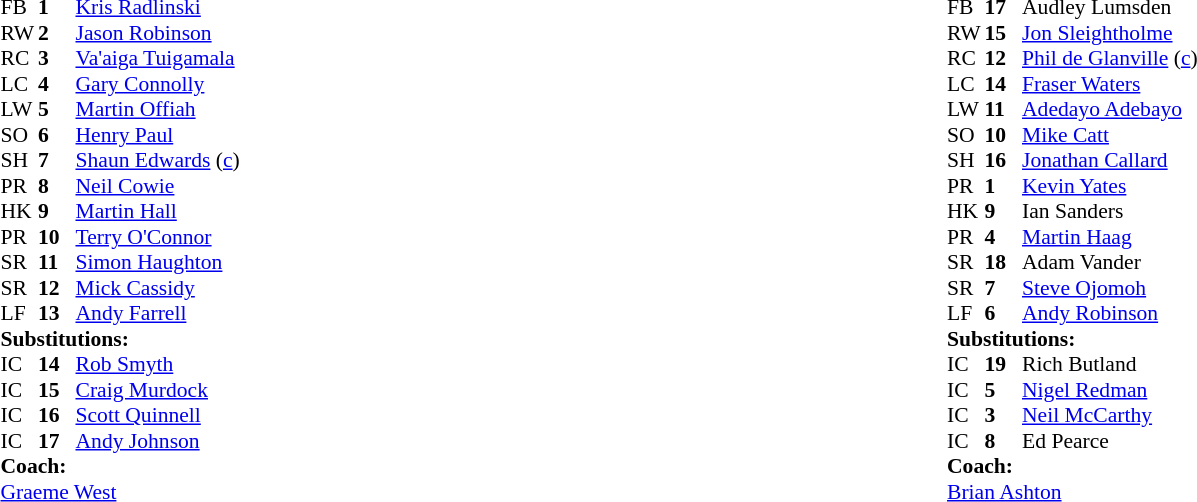<table width="100%">
<tr>
<td valign="top" width="50%"><br><table style="font-size: 90%" cellspacing="0" cellpadding="0">
<tr>
<th width="25"></th>
<th width="25"></th>
</tr>
<tr>
<td>FB</td>
<td><strong>1</strong></td>
<td><a href='#'>Kris Radlinski</a></td>
</tr>
<tr>
<td>RW</td>
<td><strong>2</strong></td>
<td><a href='#'>Jason Robinson</a></td>
</tr>
<tr>
<td>RC</td>
<td><strong>3</strong></td>
<td><a href='#'>Va'aiga Tuigamala</a></td>
</tr>
<tr>
<td>LC</td>
<td><strong>4</strong></td>
<td><a href='#'>Gary Connolly</a></td>
</tr>
<tr>
<td>LW</td>
<td><strong>5</strong></td>
<td><a href='#'>Martin Offiah</a></td>
</tr>
<tr>
<td>SO</td>
<td><strong>6</strong></td>
<td><a href='#'>Henry Paul</a></td>
</tr>
<tr>
<td>SH</td>
<td><strong>7</strong></td>
<td><a href='#'>Shaun Edwards</a> (<a href='#'>c</a>)</td>
</tr>
<tr>
<td>PR</td>
<td><strong>8</strong></td>
<td><a href='#'>Neil Cowie</a></td>
</tr>
<tr>
<td>HK</td>
<td><strong>9</strong></td>
<td><a href='#'>Martin Hall</a></td>
</tr>
<tr>
<td>PR</td>
<td><strong>10</strong></td>
<td><a href='#'>Terry O'Connor</a></td>
</tr>
<tr>
<td>SR</td>
<td><strong>11</strong></td>
<td><a href='#'>Simon Haughton</a></td>
</tr>
<tr>
<td>SR</td>
<td><strong>12</strong></td>
<td><a href='#'>Mick Cassidy</a></td>
</tr>
<tr>
<td>LF</td>
<td><strong>13</strong></td>
<td><a href='#'>Andy Farrell</a></td>
</tr>
<tr>
<td colspan=3><strong>Substitutions:</strong></td>
</tr>
<tr>
<td>IC</td>
<td><strong>14</strong></td>
<td><a href='#'>Rob Smyth</a></td>
</tr>
<tr>
<td>IC</td>
<td><strong>15</strong></td>
<td><a href='#'>Craig Murdock</a></td>
</tr>
<tr>
<td>IC</td>
<td><strong>16</strong></td>
<td><a href='#'>Scott Quinnell</a></td>
</tr>
<tr>
<td>IC</td>
<td><strong>17</strong></td>
<td><a href='#'>Andy Johnson</a></td>
</tr>
<tr>
<td colspan=3><strong>Coach:</strong></td>
</tr>
<tr>
<td colspan="4"><a href='#'>Graeme West</a></td>
</tr>
</table>
</td>
<td valign="top" width="50%"><br><table style="font-size: 90%" cellspacing="0" cellpadding="0">
<tr>
<th width="25"></th>
<th width="25"></th>
</tr>
<tr>
<td>FB</td>
<td><strong>17</strong></td>
<td>Audley Lumsden</td>
</tr>
<tr>
<td>RW</td>
<td><strong>15</strong></td>
<td><a href='#'>Jon Sleightholme</a></td>
</tr>
<tr>
<td>RC</td>
<td><strong>12</strong></td>
<td><a href='#'>Phil de Glanville</a> (<a href='#'>c</a>)</td>
</tr>
<tr>
<td>LC</td>
<td><strong>14</strong></td>
<td><a href='#'>Fraser Waters</a></td>
</tr>
<tr>
<td>LW</td>
<td><strong>11</strong></td>
<td><a href='#'>Adedayo Adebayo</a></td>
</tr>
<tr>
<td>SO</td>
<td><strong>10</strong></td>
<td><a href='#'>Mike Catt</a></td>
</tr>
<tr>
<td>SH</td>
<td><strong>16</strong></td>
<td><a href='#'>Jonathan Callard</a></td>
</tr>
<tr>
<td>PR</td>
<td><strong>1</strong></td>
<td><a href='#'>Kevin Yates</a></td>
</tr>
<tr>
<td>HK</td>
<td><strong>9</strong></td>
<td>Ian Sanders</td>
</tr>
<tr>
<td>PR</td>
<td><strong>4</strong></td>
<td><a href='#'>Martin Haag</a></td>
</tr>
<tr>
<td>SR</td>
<td><strong>18</strong></td>
<td>Adam Vander</td>
</tr>
<tr>
<td>SR</td>
<td><strong>7</strong></td>
<td><a href='#'>Steve Ojomoh</a></td>
</tr>
<tr>
<td>LF</td>
<td><strong>6</strong></td>
<td><a href='#'>Andy Robinson</a></td>
</tr>
<tr>
<td colspan=3><strong>Substitutions:</strong></td>
</tr>
<tr>
<td>IC</td>
<td><strong>19</strong></td>
<td>Rich Butland</td>
</tr>
<tr>
<td>IC</td>
<td><strong>5</strong></td>
<td><a href='#'>Nigel Redman</a></td>
</tr>
<tr>
<td>IC</td>
<td><strong>3</strong></td>
<td><a href='#'>Neil McCarthy</a></td>
</tr>
<tr>
<td>IC</td>
<td><strong>8</strong></td>
<td>Ed Pearce</td>
</tr>
<tr>
<td colspan=3><strong>Coach:</strong></td>
</tr>
<tr>
<td colspan="4"><a href='#'>Brian Ashton</a></td>
</tr>
</table>
</td>
</tr>
</table>
